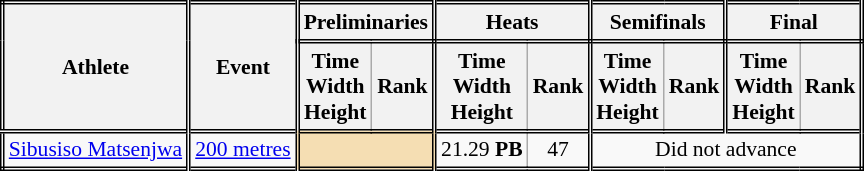<table class=wikitable style="font-size:90%; border: double;">
<tr>
<th rowspan="2" style="border-right:double">Athlete</th>
<th rowspan="2" style="border-right:double">Event</th>
<th colspan="2" style="border-right:double; border-bottom:double;">Preliminaries</th>
<th colspan="2" style="border-right:double; border-bottom:double;">Heats</th>
<th colspan="2" style="border-right:double; border-bottom:double;">Semifinals</th>
<th colspan="2" style="border-right:double; border-bottom:double;">Final</th>
</tr>
<tr>
<th>Time<br>Width<br>Height</th>
<th style="border-right:double">Rank</th>
<th>Time<br>Width<br>Height</th>
<th style="border-right:double">Rank</th>
<th>Time<br>Width<br>Height</th>
<th style="border-right:double">Rank</th>
<th>Time<br>Width<br>Height</th>
<th style="border-right:double">Rank</th>
</tr>
<tr style="border-top: double;">
<td style="border-right:double"><a href='#'>Sibusiso Matsenjwa</a></td>
<td style="border-right:double"><a href='#'>200 metres</a></td>
<td style="border-right:double" colspan= 2 bgcolor="wheat"></td>
<td align=center>21.29 <strong>PB</strong></td>
<td align=center style="border-right:double">47</td>
<td colspan="4" align=center>Did not advance</td>
</tr>
</table>
